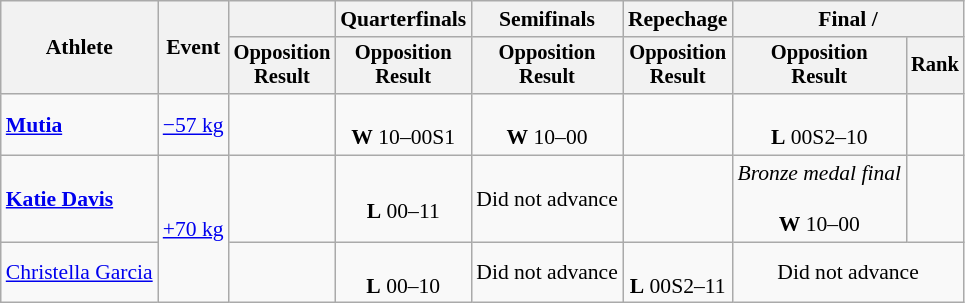<table class="wikitable" style="font-size:90%">
<tr>
<th rowspan="2">Athlete</th>
<th rowspan="2">Event</th>
<th></th>
<th>Quarterfinals</th>
<th>Semifinals</th>
<th>Repechage</th>
<th colspan="2">Final / </th>
</tr>
<tr style="font-size:95%">
<th>Opposition<br>Result</th>
<th>Opposition<br>Result</th>
<th>Opposition<br>Result</th>
<th>Opposition<br>Result</th>
<th>Opposition<br>Result</th>
<th>Rank</th>
</tr>
<tr align=center>
<td align=left><strong><a href='#'> Mutia</a></strong></td>
<td align=left><a href='#'>−57 kg</a></td>
<td></td>
<td><br><strong>W</strong> 10–00S1</td>
<td><br><strong>W</strong> 10–00</td>
<td></td>
<td><br><strong>L</strong> 00S2–10</td>
<td></td>
</tr>
<tr align=center>
<td align=left><strong><a href='#'>Katie Davis</a></strong></td>
<td align=left rowspan=2><a href='#'>+70 kg</a></td>
<td></td>
<td><br><strong>L</strong> 00–11</td>
<td>Did not advance</td>
<td></td>
<td><em>Bronze medal final</em><br><br><strong>W</strong> 10–00</td>
<td></td>
</tr>
<tr align=center>
<td align=left><a href='#'>Christella Garcia</a></td>
<td></td>
<td><br><strong>L</strong> 00–10</td>
<td>Did not advance</td>
<td><br><strong>L</strong> 00S2–11</td>
<td colspan=2>Did not advance</td>
</tr>
</table>
